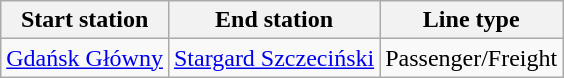<table class="wikitable">
<tr>
<th>Start station</th>
<th>End station</th>
<th>Line type</th>
</tr>
<tr>
<td><a href='#'>Gdańsk Główny</a></td>
<td><a href='#'>Stargard Szczeciński</a></td>
<td>Passenger/Freight</td>
</tr>
</table>
